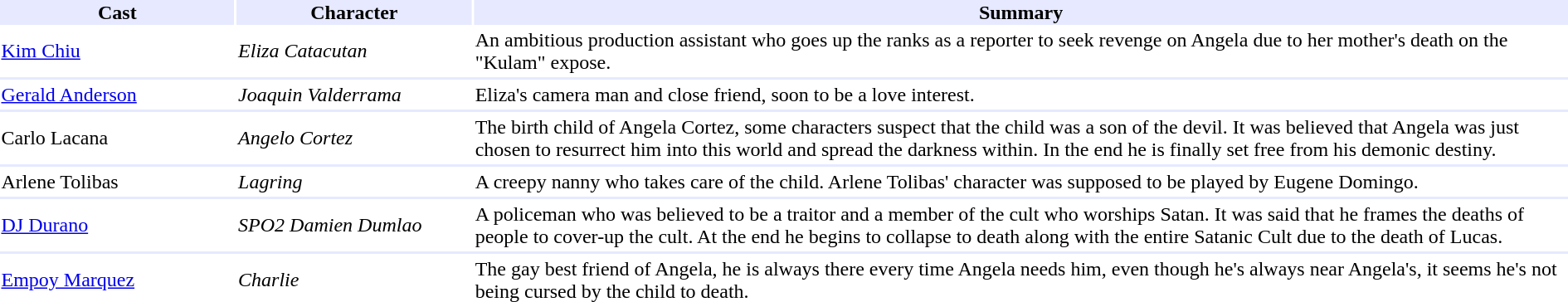<table border="0" align="center" width="100%">
<tr bgcolor="#e6e9ff" align="center">
<th width="15%">Cast</th>
<th width="15%">Character</th>
<th width="15">Summary</th>
</tr>
<tr>
<td><a href='#'>Kim Chiu</a></td>
<td><em> Eliza Catacutan</em></td>
<td>An ambitious production assistant who goes up the ranks as a reporter to seek revenge on Angela due to her mother's death on the "Kulam" expose.</td>
</tr>
<tr>
<td colspan="3" style="background: #e6e9ff;"></td>
</tr>
<tr>
<td><a href='#'>Gerald Anderson</a></td>
<td><em> Joaquin Valderrama </em></td>
<td>Eliza's camera man and close friend, soon to be a love interest.</td>
</tr>
<tr>
<td colspan="3" style="background: #e6e9ff;"></td>
</tr>
<tr>
<td>Carlo Lacana</td>
<td><em>Angelo Cortez</em></td>
<td>The birth child of Angela Cortez, some characters suspect that the child was a son of the devil. It was believed that Angela was just chosen to resurrect him into this world and spread the darkness within. In the end he is finally set free from his demonic destiny.</td>
</tr>
<tr>
<td colspan="3" style="background: #e6e9ff;"></td>
</tr>
<tr>
<td>Arlene Tolibas</td>
<td><em>Lagring</em></td>
<td>A creepy nanny who takes care of the child. Arlene Tolibas' character was supposed to be played by Eugene Domingo.</td>
</tr>
<tr>
<td colspan="3" style="background: #e6e9ff;"></td>
</tr>
<tr>
<td><a href='#'>DJ Durano</a></td>
<td><em> SPO2 Damien Dumlao</em></td>
<td>A policeman who was believed to be a traitor and a member of the cult who worships Satan. It was said that he frames the deaths of people to cover-up the cult. At the end he begins to collapse to death along with the entire Satanic Cult due to the death of Lucas.</td>
</tr>
<tr>
<td colspan="3" style="background: #e6e9ff;"></td>
</tr>
<tr>
<td><a href='#'>Empoy Marquez</a></td>
<td><em>Charlie</em></td>
<td>The gay best friend of Angela, he is always there every time Angela needs him, even though he's always near Angela's, it seems he's not being cursed by the child to death.</td>
</tr>
</table>
